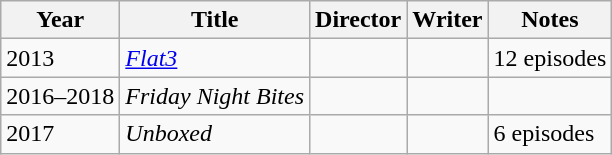<table class="wikitable">
<tr>
<th>Year</th>
<th>Title</th>
<th>Director</th>
<th>Writer</th>
<th>Notes</th>
</tr>
<tr>
<td>2013</td>
<td><em><a href='#'>Flat3</a></em></td>
<td></td>
<td></td>
<td>12 episodes</td>
</tr>
<tr>
<td>2016–2018</td>
<td><em>Friday Night Bites</em></td>
<td></td>
<td></td>
<td></td>
</tr>
<tr>
<td>2017</td>
<td><em>Unboxed</em></td>
<td></td>
<td></td>
<td>6 episodes</td>
</tr>
</table>
